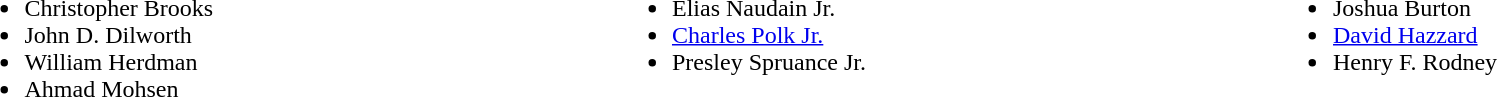<table width=100%>
<tr valign=top>
<td><br><ul><li>Christopher Brooks</li><li>John D. Dilworth</li><li>William Herdman</li><li>Ahmad Mohsen</li></ul></td>
<td><br><ul><li>Elias Naudain Jr.</li><li><a href='#'>Charles Polk Jr.</a></li><li>Presley Spruance Jr.</li></ul></td>
<td><br><ul><li>Joshua Burton</li><li><a href='#'>David Hazzard</a></li><li>Henry F. Rodney</li></ul></td>
</tr>
</table>
